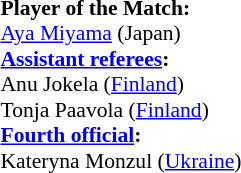<table width=50% style="font-size: 90%">
<tr>
<td><br><strong>Player of the Match:</strong>
<br><a href='#'>Aya Miyama</a> (Japan)<br><strong><a href='#'>Assistant referees</a>:</strong>
<br>Anu Jokela (<a href='#'>Finland</a>)
<br>Tonja Paavola (<a href='#'>Finland</a>)
<br><strong><a href='#'>Fourth official</a>:</strong>
<br>Kateryna Monzul (<a href='#'>Ukraine</a>)</td>
</tr>
</table>
